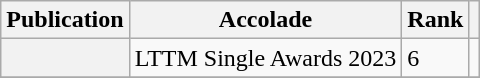<table class="sortable wikitable plainrowheaders  mw-collapsible">
<tr>
<th scope="col">Publication</th>
<th scope="col" class="unsortable">Accolade</th>
<th scope="col">Rank</th>
<th scope="col" class="unsortable"></th>
</tr>
<tr>
<th scope="row"><em></em></th>
<td>LTTM Single Awards 2023</td>
<td>6</td>
<td></td>
</tr>
<tr>
</tr>
</table>
